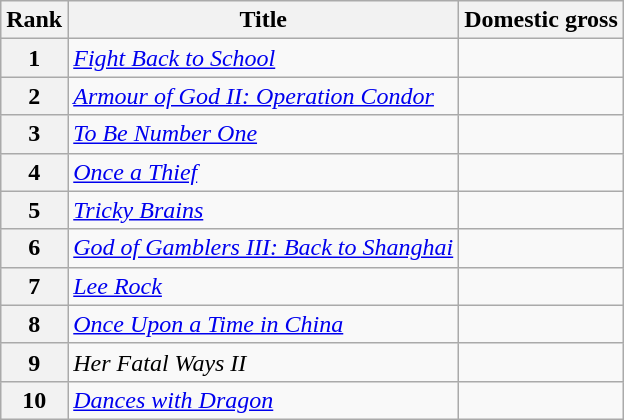<table class="wikitable sortable" style="margin:auto; margin:auto;">
<tr>
<th>Rank</th>
<th>Title</th>
<th>Domestic gross</th>
</tr>
<tr>
<th style="text-align:center;">1</th>
<td><em><a href='#'>Fight Back to School</a></em></td>
<td></td>
</tr>
<tr>
<th style="text-align:center;">2</th>
<td><em><a href='#'>Armour of God II: Operation Condor</a></em></td>
<td></td>
</tr>
<tr>
<th style="text-align:center;">3</th>
<td><em><a href='#'>To Be Number One</a></em></td>
<td></td>
</tr>
<tr>
<th style="text-align:center;">4</th>
<td><em><a href='#'>Once a Thief</a></em></td>
<td></td>
</tr>
<tr>
<th style="text-align:center;">5</th>
<td><em><a href='#'>Tricky Brains</a></em></td>
<td></td>
</tr>
<tr>
<th style="text-align:center;">6</th>
<td><em><a href='#'>God of Gamblers III: Back to Shanghai</a></em></td>
<td></td>
</tr>
<tr>
<th style="text-align:center;">7</th>
<td><em><a href='#'>Lee Rock</a></em></td>
<td></td>
</tr>
<tr>
<th style="text-align:center;">8</th>
<td><em><a href='#'>Once Upon a Time in China</a></em></td>
<td></td>
</tr>
<tr>
<th style="text-align:center;">9</th>
<td><em>Her Fatal Ways II</em></td>
<td></td>
</tr>
<tr>
<th style="text-align:center;">10</th>
<td><em><a href='#'>Dances with Dragon</a></em></td>
<td></td>
</tr>
</table>
